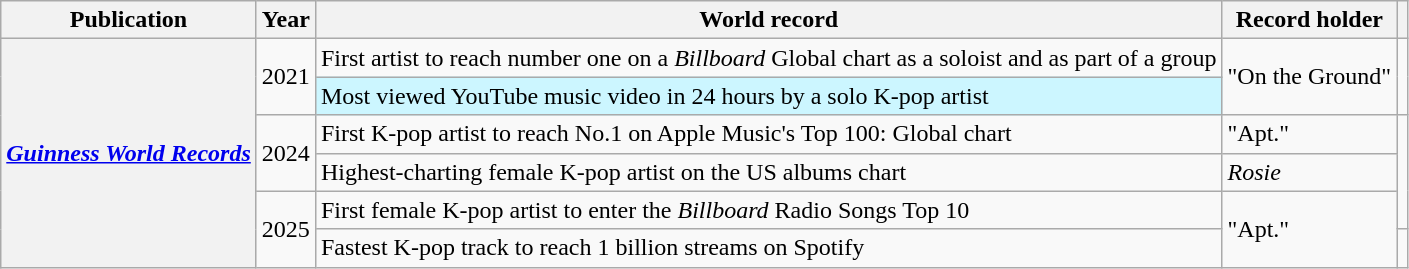<table class="wikitable plainrowheaders">
<tr>
<th scope="col">Publication</th>
<th scope="col">Year</th>
<th scope="col">World record</th>
<th scope="col">Record holder</th>
<th scope="col"></th>
</tr>
<tr>
<th scope="row" rowspan="6"><em><a href='#'>Guinness World Records</a></em></th>
<td rowspan="2" style="text-align:center">2021</td>
<td>First artist to reach number one on a <em>Billboard</em> Global chart as a soloist and as part of a group</td>
<td rowspan="2">"On the Ground"</td>
<td rowspan="2" style="text-align:center"></td>
</tr>
<tr>
<td style="background-color:#CCF6FF"> Most viewed YouTube music video in 24 hours by a solo K-pop artist</td>
</tr>
<tr>
<td rowspan="2" style="text-align:center">2024</td>
<td>First K-pop artist to reach No.1 on Apple Music's Top 100: Global chart</td>
<td>"Apt."</td>
<td rowspan="3" style="text-align:center"></td>
</tr>
<tr>
<td>Highest-charting female K-pop artist on the US albums chart</td>
<td><em>Rosie</em></td>
</tr>
<tr>
<td rowspan="2" style="text-align:center">2025</td>
<td>First female K-pop artist to enter the <em>Billboard</em> Radio Songs Top 10</td>
<td rowspan="2">"Apt."</td>
</tr>
<tr>
<td>Fastest K-pop track to reach 1 billion streams on Spotify</td>
<td style="text-align:center"></td>
</tr>
</table>
